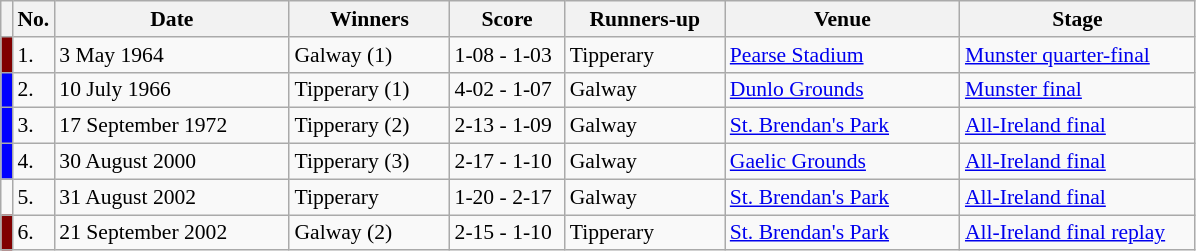<table class="wikitable" style="font-size:90%">
<tr>
<th width=1></th>
<th width=5>No.</th>
<th width=150>Date</th>
<th width=100>Winners</th>
<th width=70>Score</th>
<th width=100>Runners-up</th>
<th width=150>Venue</th>
<th width=150>Stage</th>
</tr>
<tr>
<td style="background-color:#800000"></td>
<td>1.</td>
<td>3 May 1964</td>
<td>Galway (1)</td>
<td>1-08 - 1-03</td>
<td>Tipperary</td>
<td><a href='#'>Pearse Stadium</a></td>
<td><a href='#'>Munster quarter-final</a></td>
</tr>
<tr>
<td style="background-color:#0000ff"></td>
<td>2.</td>
<td>10 July 1966</td>
<td>Tipperary (1)</td>
<td>4-02 - 1-07</td>
<td>Galway</td>
<td><a href='#'>Dunlo Grounds</a></td>
<td><a href='#'>Munster final</a></td>
</tr>
<tr>
<td style="background-color:#0000ff"></td>
<td>3.</td>
<td>17 September 1972</td>
<td>Tipperary (2)</td>
<td>2-13 - 1-09</td>
<td>Galway</td>
<td><a href='#'>St. Brendan's Park</a></td>
<td><a href='#'>All-Ireland final</a></td>
</tr>
<tr>
<td style="background-color:#0000ff"></td>
<td>4.</td>
<td>30 August 2000</td>
<td>Tipperary (3)</td>
<td>2-17 - 1-10</td>
<td>Galway</td>
<td><a href='#'>Gaelic Grounds</a></td>
<td><a href='#'>All-Ireland final</a></td>
</tr>
<tr>
<td></td>
<td>5.</td>
<td>31 August 2002</td>
<td>Tipperary</td>
<td>1-20 - 2-17</td>
<td>Galway</td>
<td><a href='#'>St. Brendan's Park</a></td>
<td><a href='#'>All-Ireland final</a></td>
</tr>
<tr>
<td style="background-color:#800000"></td>
<td>6.</td>
<td>21 September 2002</td>
<td>Galway (2)</td>
<td>2-15 - 1-10</td>
<td>Tipperary</td>
<td><a href='#'>St. Brendan's Park</a></td>
<td><a href='#'>All-Ireland final replay</a></td>
</tr>
</table>
